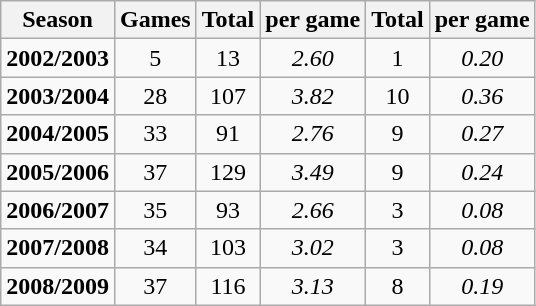<table class="wikitable" style="text-align:center">
<tr>
<th>Season</th>
<th>Games</th>
<th>Total </th>
<th> per game</th>
<th>Total </th>
<th> per game</th>
</tr>
<tr>
<td><strong>2002/2003</strong></td>
<td>5</td>
<td>13</td>
<td><em>2.60</em></td>
<td>1</td>
<td><em>0.20</em></td>
</tr>
<tr>
<td><strong>2003/2004</strong></td>
<td>28</td>
<td>107</td>
<td><em>3.82</em></td>
<td>10</td>
<td><em>0.36</em></td>
</tr>
<tr>
<td><strong>2004/2005</strong></td>
<td>33</td>
<td>91</td>
<td><em>2.76</em></td>
<td>9</td>
<td><em>0.27</em></td>
</tr>
<tr>
<td><strong>2005/2006</strong></td>
<td>37</td>
<td>129</td>
<td><em>3.49</em></td>
<td>9</td>
<td><em>0.24</em></td>
</tr>
<tr>
<td><strong>2006/2007</strong></td>
<td>35</td>
<td>93</td>
<td><em>2.66</em></td>
<td>3</td>
<td><em>0.08</em></td>
</tr>
<tr>
<td><strong>2007/2008</strong></td>
<td>34</td>
<td>103</td>
<td><em>3.02</em></td>
<td>3</td>
<td><em>0.08</em></td>
</tr>
<tr>
<td><strong>2008/2009</strong></td>
<td>37</td>
<td>116</td>
<td><em>3.13</em></td>
<td>8</td>
<td><em>0.19</em></td>
</tr>
</table>
